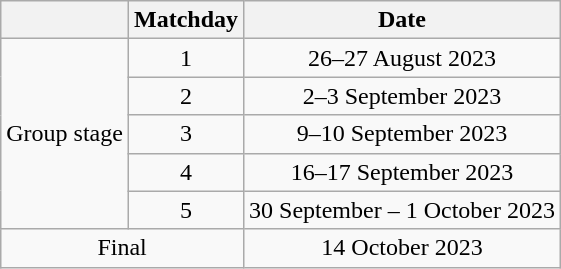<table class="wikitable" style="text-align:center;">
<tr>
<th></th>
<th>Matchday</th>
<th>Date</th>
</tr>
<tr>
<td rowspan="5">Group stage</td>
<td>1</td>
<td>26–27 August 2023</td>
</tr>
<tr>
<td>2</td>
<td>2–3 September 2023</td>
</tr>
<tr>
<td>3</td>
<td>9–10 September 2023</td>
</tr>
<tr>
<td>4</td>
<td>16–17 September 2023</td>
</tr>
<tr>
<td>5</td>
<td>30 September – 1 October 2023</td>
</tr>
<tr>
<td colspan="2">Final</td>
<td>14 October 2023</td>
</tr>
</table>
